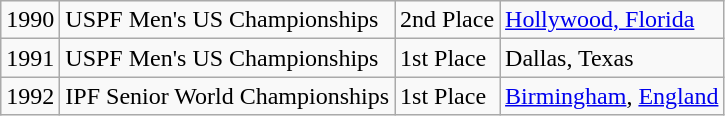<table class = "wikitable">
<tr>
<td>1990</td>
<td>USPF Men's US Championships</td>
<td>2nd Place</td>
<td><a href='#'>Hollywood, Florida</a></td>
</tr>
<tr>
<td>1991</td>
<td>USPF Men's US Championships</td>
<td>1st Place</td>
<td>Dallas, Texas</td>
</tr>
<tr>
<td>1992</td>
<td>IPF Senior World Championships</td>
<td>1st Place</td>
<td><a href='#'>Birmingham</a>, <a href='#'>England</a></td>
</tr>
</table>
